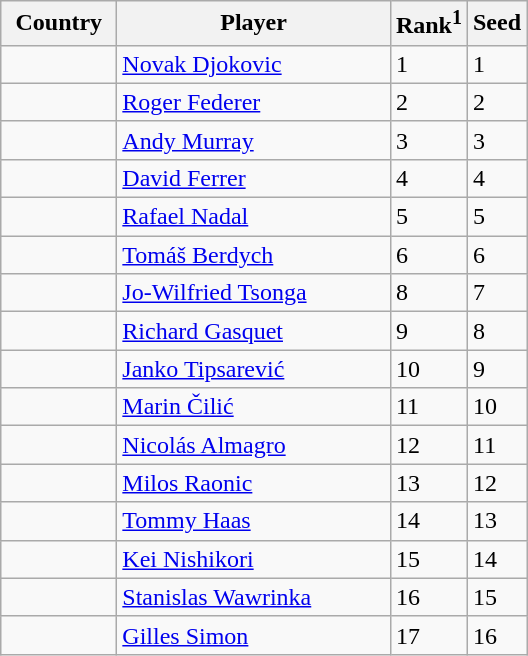<table class="wikitable" border="1">
<tr>
<th width="70">Country</th>
<th width="175">Player</th>
<th>Rank<sup>1</sup></th>
<th>Seed</th>
</tr>
<tr>
<td></td>
<td><a href='#'>Novak Djokovic</a></td>
<td>1</td>
<td>1</td>
</tr>
<tr>
<td></td>
<td><a href='#'>Roger Federer</a></td>
<td>2</td>
<td>2</td>
</tr>
<tr>
<td></td>
<td><a href='#'>Andy Murray</a></td>
<td>3</td>
<td>3</td>
</tr>
<tr>
<td></td>
<td><a href='#'>David Ferrer</a></td>
<td>4</td>
<td>4</td>
</tr>
<tr>
<td></td>
<td><a href='#'>Rafael Nadal</a></td>
<td>5</td>
<td>5</td>
</tr>
<tr>
<td></td>
<td><a href='#'>Tomáš Berdych</a></td>
<td>6</td>
<td>6</td>
</tr>
<tr>
<td></td>
<td><a href='#'>Jo-Wilfried Tsonga</a></td>
<td>8</td>
<td>7</td>
</tr>
<tr>
<td></td>
<td><a href='#'>Richard Gasquet</a></td>
<td>9</td>
<td>8</td>
</tr>
<tr>
<td></td>
<td><a href='#'>Janko Tipsarević</a></td>
<td>10</td>
<td>9</td>
</tr>
<tr>
<td></td>
<td><a href='#'>Marin Čilić</a></td>
<td>11</td>
<td>10</td>
</tr>
<tr>
<td></td>
<td><a href='#'>Nicolás Almagro</a></td>
<td>12</td>
<td>11</td>
</tr>
<tr>
<td></td>
<td><a href='#'>Milos Raonic</a></td>
<td>13</td>
<td>12</td>
</tr>
<tr>
<td></td>
<td><a href='#'>Tommy Haas</a></td>
<td>14</td>
<td>13</td>
</tr>
<tr>
<td></td>
<td><a href='#'>Kei Nishikori</a></td>
<td>15</td>
<td>14</td>
</tr>
<tr>
<td></td>
<td><a href='#'>Stanislas Wawrinka</a></td>
<td>16</td>
<td>15</td>
</tr>
<tr>
<td></td>
<td><a href='#'>Gilles Simon</a></td>
<td>17</td>
<td>16</td>
</tr>
</table>
